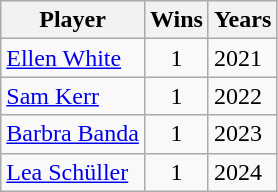<table class="wikitable sortable">
<tr>
<th>Player</th>
<th>Wins</th>
<th>Years</th>
</tr>
<tr>
<td> <a href='#'>Ellen White</a></td>
<td align="center">1</td>
<td>2021</td>
</tr>
<tr>
<td> <a href='#'>Sam Kerr</a></td>
<td align="center">1</td>
<td>2022</td>
</tr>
<tr>
<td> <a href='#'>Barbra Banda</a></td>
<td align="center">1</td>
<td>2023</td>
</tr>
<tr>
<td> <a href='#'>Lea Schüller</a></td>
<td align="center">1</td>
<td>2024</td>
</tr>
</table>
